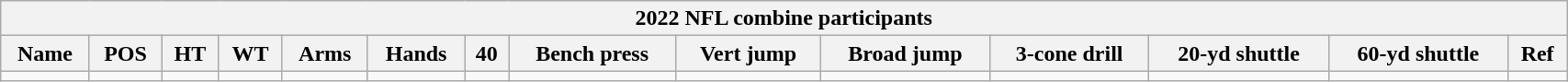<table class="wikitable sortable" style="width:90%; text-align:center;">
<tr>
<th colspan="14">2022 NFL combine participants</th>
</tr>
<tr>
<th>Name</th>
<th>POS</th>
<th>HT</th>
<th>WT</th>
<th>Arms</th>
<th>Hands</th>
<th>40</th>
<th>Bench press</th>
<th>Vert jump</th>
<th>Broad jump</th>
<th>3-cone drill</th>
<th>20-yd shuttle</th>
<th>60-yd shuttle</th>
<th>Ref</th>
</tr>
<tr>
<td></td>
<td></td>
<td></td>
<td></td>
<td></td>
<td></td>
<td></td>
<td></td>
<td></td>
<td></td>
<td></td>
<td></td>
<td></td>
<td></td>
</tr>
</table>
